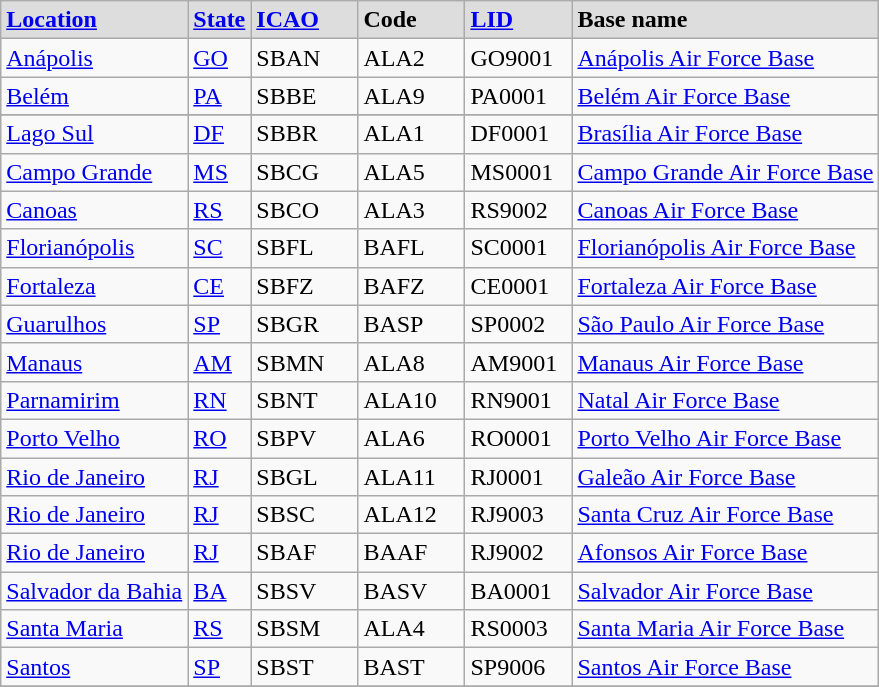<table class="wikitable sortable">
<tr valign=baseline style="font-weight:bold; background-color: #DDDDDD;">
<td><a href='#'>Location</a></td>
<td><a href='#'>State</a></td>
<td style="width:4em;"><a href='#'>ICAO</a></td>
<td style="width:4em;">Code</td>
<td style="width:4em;"><a href='#'>LID</a></td>
<td>Base name</td>
</tr>
<tr valign=top>
<td><a href='#'>Anápolis</a></td>
<td><a href='#'>GO</a></td>
<td>SBAN</td>
<td>ALA2</td>
<td>GO9001</td>
<td><a href='#'>Anápolis Air Force Base</a></td>
</tr>
<tr valign=top>
<td><a href='#'>Belém</a></td>
<td><a href='#'>PA</a></td>
<td>SBBE</td>
<td>ALA9</td>
<td>PA0001</td>
<td><a href='#'>Belém Air Force Base</a></td>
</tr>
<tr valign=top| >
</tr>
<tr valign=top>
<td><a href='#'>Lago Sul</a></td>
<td><a href='#'>DF</a></td>
<td>SBBR</td>
<td>ALA1</td>
<td>DF0001</td>
<td><a href='#'>Brasília Air Force Base</a></td>
</tr>
<tr valign=top>
<td><a href='#'>Campo Grande</a></td>
<td><a href='#'>MS</a></td>
<td>SBCG</td>
<td>ALA5</td>
<td>MS0001</td>
<td><a href='#'>Campo Grande Air Force Base</a></td>
</tr>
<tr valign=top>
<td><a href='#'>Canoas</a></td>
<td><a href='#'>RS</a></td>
<td>SBCO</td>
<td>ALA3</td>
<td>RS9002</td>
<td><a href='#'>Canoas Air Force Base</a></td>
</tr>
<tr valign=top>
<td><a href='#'>Florianópolis</a></td>
<td><a href='#'>SC</a></td>
<td>SBFL</td>
<td>BAFL</td>
<td>SC0001</td>
<td><a href='#'>Florianópolis Air Force Base</a></td>
</tr>
<tr valign=top>
<td><a href='#'>Fortaleza</a></td>
<td><a href='#'>CE</a></td>
<td>SBFZ</td>
<td>BAFZ</td>
<td>CE0001</td>
<td><a href='#'>Fortaleza Air Force Base</a></td>
</tr>
<tr valign=top>
<td><a href='#'>Guarulhos</a></td>
<td><a href='#'>SP</a></td>
<td>SBGR</td>
<td>BASP</td>
<td>SP0002</td>
<td><a href='#'>São Paulo Air Force Base</a></td>
</tr>
<tr valign=top>
<td><a href='#'>Manaus</a></td>
<td><a href='#'>AM</a></td>
<td>SBMN</td>
<td>ALA8</td>
<td>AM9001</td>
<td><a href='#'>Manaus Air Force Base</a></td>
</tr>
<tr valign=top>
<td><a href='#'>Parnamirim</a></td>
<td><a href='#'>RN</a></td>
<td>SBNT</td>
<td>ALA10</td>
<td>RN9001</td>
<td><a href='#'>Natal Air Force Base</a></td>
</tr>
<tr valign=top>
<td><a href='#'>Porto Velho</a></td>
<td><a href='#'>RO</a></td>
<td>SBPV</td>
<td>ALA6</td>
<td>RO0001</td>
<td><a href='#'>Porto Velho Air Force Base</a></td>
</tr>
<tr valign=top>
<td><a href='#'>Rio de Janeiro</a></td>
<td><a href='#'>RJ</a></td>
<td>SBGL</td>
<td>ALA11</td>
<td>RJ0001</td>
<td><a href='#'>Galeão Air Force Base</a></td>
</tr>
<tr valign=top>
<td><a href='#'>Rio de Janeiro</a></td>
<td><a href='#'>RJ</a></td>
<td>SBSC</td>
<td>ALA12</td>
<td>RJ9003</td>
<td><a href='#'>Santa Cruz Air Force Base</a></td>
</tr>
<tr valign=top>
<td><a href='#'>Rio de Janeiro</a></td>
<td><a href='#'>RJ</a></td>
<td>SBAF</td>
<td>BAAF</td>
<td>RJ9002</td>
<td><a href='#'>Afonsos Air Force Base</a></td>
</tr>
<tr valign=top>
<td><a href='#'>Salvador da Bahia</a></td>
<td><a href='#'>BA</a></td>
<td>SBSV</td>
<td>BASV</td>
<td>BA0001</td>
<td><a href='#'>Salvador Air Force Base</a></td>
</tr>
<tr valign=top>
<td><a href='#'>Santa Maria</a></td>
<td><a href='#'>RS</a></td>
<td>SBSM</td>
<td>ALA4</td>
<td>RS0003</td>
<td><a href='#'>Santa Maria Air Force Base</a></td>
</tr>
<tr valign=top>
<td><a href='#'>Santos</a></td>
<td><a href='#'>SP</a></td>
<td>SBST</td>
<td>BAST</td>
<td>SP9006</td>
<td><a href='#'>Santos Air Force Base</a></td>
</tr>
<tr valign=top>
</tr>
</table>
